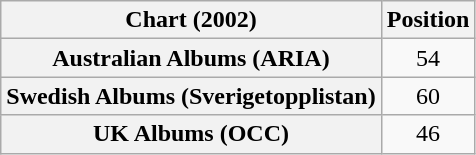<table class="wikitable sortable plainrowheaders">
<tr>
<th>Chart (2002)</th>
<th>Position</th>
</tr>
<tr>
<th scope="row">Australian Albums (ARIA)</th>
<td align="center">54</td>
</tr>
<tr>
<th scope="row">Swedish Albums (Sverigetopplistan)</th>
<td align="center">60</td>
</tr>
<tr>
<th scope="row">UK Albums (OCC)</th>
<td align="center">46</td>
</tr>
</table>
